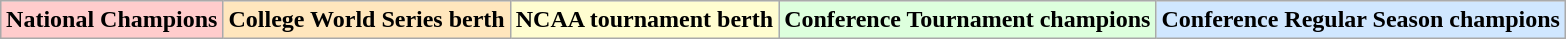<table class="wikitable" style="margin:1em auto;">
<tr>
<td bgcolor="#FFCCCC"><strong>National Champions</strong></td>
<td bgcolor="#FFE6BD"><strong>College World Series berth</strong></td>
<td bgcolor="#FFFDD0"><strong>NCAA tournament berth</strong></td>
<td bgcolor="#DDFFDD"><strong>Conference Tournament champions</strong></td>
<td bgcolor="#D0E7FF"><strong>Conference Regular Season champions</strong></td>
</tr>
</table>
